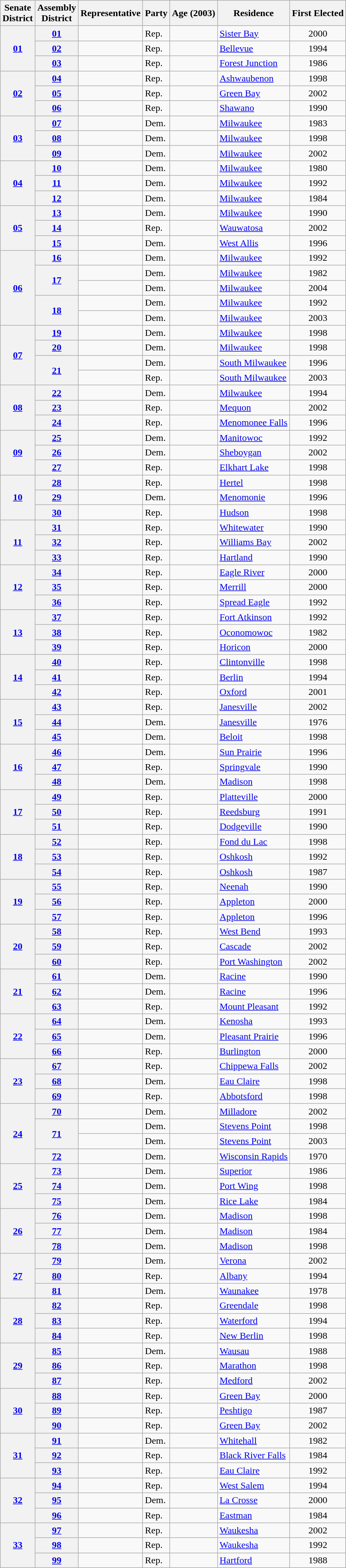<table class="wikitable sortable">
<tr>
<th>Senate<br>District</th>
<th>Assembly<br>District</th>
<th>Representative</th>
<th>Party</th>
<th>Age (2003)</th>
<th>Residence</th>
<th>First Elected</th>
</tr>
<tr>
<th rowspan="3"><a href='#'>01</a></th>
<th><a href='#'>01</a></th>
<td></td>
<td>Rep.</td>
<td align=center></td>
<td><a href='#'>Sister Bay</a></td>
<td align=center>2000</td>
</tr>
<tr>
<th><a href='#'>02</a></th>
<td></td>
<td>Rep.</td>
<td align=center></td>
<td><a href='#'>Bellevue</a></td>
<td align=center>1994</td>
</tr>
<tr>
<th><a href='#'>03</a></th>
<td></td>
<td>Rep.</td>
<td align=center></td>
<td><a href='#'>Forest Junction</a></td>
<td align=center>1986</td>
</tr>
<tr>
<th rowspan="3"><a href='#'>02</a></th>
<th><a href='#'>04</a></th>
<td></td>
<td>Rep.</td>
<td align=center></td>
<td><a href='#'>Ashwaubenon</a></td>
<td align=center>1998</td>
</tr>
<tr>
<th><a href='#'>05</a></th>
<td></td>
<td>Rep.</td>
<td align=center></td>
<td><a href='#'>Green Bay</a></td>
<td align=center>2002</td>
</tr>
<tr>
<th><a href='#'>06</a></th>
<td></td>
<td>Rep.</td>
<td align=center></td>
<td><a href='#'>Shawano</a></td>
<td align=center>1990</td>
</tr>
<tr>
<th rowspan="3"><a href='#'>03</a></th>
<th><a href='#'>07</a></th>
<td></td>
<td>Dem.</td>
<td align=center></td>
<td><a href='#'>Milwaukee</a></td>
<td align=center>1983</td>
</tr>
<tr>
<th><a href='#'>08</a></th>
<td></td>
<td>Dem.</td>
<td align=center></td>
<td><a href='#'>Milwaukee</a></td>
<td align=center>1998</td>
</tr>
<tr>
<th><a href='#'>09</a></th>
<td></td>
<td>Dem.</td>
<td align=center></td>
<td><a href='#'>Milwaukee</a></td>
<td align=center>2002</td>
</tr>
<tr>
<th rowspan="3"><a href='#'>04</a></th>
<th><a href='#'>10</a></th>
<td></td>
<td>Dem.</td>
<td align=center></td>
<td><a href='#'>Milwaukee</a></td>
<td align=center>1980</td>
</tr>
<tr>
<th><a href='#'>11</a></th>
<td></td>
<td>Dem.</td>
<td align=center></td>
<td><a href='#'>Milwaukee</a></td>
<td align=center>1992</td>
</tr>
<tr>
<th><a href='#'>12</a></th>
<td></td>
<td>Dem.</td>
<td align=center></td>
<td><a href='#'>Milwaukee</a></td>
<td align=center>1984</td>
</tr>
<tr>
<th rowspan="3"><a href='#'>05</a></th>
<th><a href='#'>13</a></th>
<td></td>
<td>Dem.</td>
<td align=center></td>
<td><a href='#'>Milwaukee</a></td>
<td align=center>1990</td>
</tr>
<tr>
<th><a href='#'>14</a></th>
<td></td>
<td>Rep.</td>
<td align=center></td>
<td><a href='#'>Wauwatosa</a></td>
<td align=center>2002</td>
</tr>
<tr>
<th><a href='#'>15</a></th>
<td></td>
<td>Dem.</td>
<td align=center></td>
<td><a href='#'>West Allis</a></td>
<td align=center>1996</td>
</tr>
<tr>
<th rowspan="5"><a href='#'>06</a></th>
<th><a href='#'>16</a></th>
<td></td>
<td>Dem.</td>
<td align=center></td>
<td><a href='#'>Milwaukee</a></td>
<td align=center>1992</td>
</tr>
<tr>
<th rowspan="2"><a href='#'>17</a></th>
<td> </td>
<td>Dem.</td>
<td align=center></td>
<td><a href='#'>Milwaukee</a></td>
<td align=center>1982</td>
</tr>
<tr>
<td> </td>
<td>Dem.</td>
<td align=center></td>
<td><a href='#'>Milwaukee</a></td>
<td align=center>2004</td>
</tr>
<tr>
<th rowspan="2"><a href='#'>18</a></th>
<td> </td>
<td>Dem.</td>
<td align=center></td>
<td><a href='#'>Milwaukee</a></td>
<td align=center>1992</td>
</tr>
<tr>
<td> </td>
<td>Dem.</td>
<td align=center></td>
<td><a href='#'>Milwaukee</a></td>
<td align=center>2003</td>
</tr>
<tr>
<th rowspan="4"><a href='#'>07</a></th>
<th><a href='#'>19</a></th>
<td></td>
<td>Dem.</td>
<td align=center></td>
<td><a href='#'>Milwaukee</a></td>
<td align=center>1998</td>
</tr>
<tr>
<th><a href='#'>20</a></th>
<td></td>
<td>Dem.</td>
<td align=center></td>
<td><a href='#'>Milwaukee</a></td>
<td align=center>1998</td>
</tr>
<tr>
<th rowspan="2"><a href='#'>21</a></th>
<td> </td>
<td>Dem.</td>
<td align=center></td>
<td><a href='#'>South Milwaukee</a></td>
<td align=center>1996</td>
</tr>
<tr>
<td> </td>
<td>Rep.</td>
<td align=center></td>
<td><a href='#'>South Milwaukee</a></td>
<td align=center>2003</td>
</tr>
<tr>
<th rowspan="3"><a href='#'>08</a></th>
<th><a href='#'>22</a></th>
<td></td>
<td>Dem.</td>
<td align=center></td>
<td><a href='#'>Milwaukee</a></td>
<td align=center>1994</td>
</tr>
<tr>
<th><a href='#'>23</a></th>
<td></td>
<td>Rep.</td>
<td align=center></td>
<td><a href='#'>Mequon</a></td>
<td align=center>2002</td>
</tr>
<tr>
<th><a href='#'>24</a></th>
<td></td>
<td>Rep.</td>
<td align=center></td>
<td><a href='#'>Menomonee Falls</a></td>
<td align=center>1996</td>
</tr>
<tr>
<th rowspan="3"><a href='#'>09</a></th>
<th><a href='#'>25</a></th>
<td></td>
<td>Dem.</td>
<td align=center></td>
<td><a href='#'>Manitowoc</a></td>
<td align=center>1992</td>
</tr>
<tr>
<th><a href='#'>26</a></th>
<td></td>
<td>Dem.</td>
<td align=center></td>
<td><a href='#'>Sheboygan</a></td>
<td align=center>2002</td>
</tr>
<tr>
<th><a href='#'>27</a></th>
<td></td>
<td>Rep.</td>
<td align=center></td>
<td><a href='#'>Elkhart Lake</a></td>
<td align=center>1998</td>
</tr>
<tr>
<th rowspan="3"><a href='#'>10</a></th>
<th><a href='#'>28</a></th>
<td></td>
<td>Rep.</td>
<td align=center></td>
<td><a href='#'>Hertel</a></td>
<td align=center>1998</td>
</tr>
<tr>
<th><a href='#'>29</a></th>
<td></td>
<td>Dem.</td>
<td align=center></td>
<td><a href='#'>Menomonie</a></td>
<td align=center>1996</td>
</tr>
<tr>
<th><a href='#'>30</a></th>
<td></td>
<td>Rep.</td>
<td align=center></td>
<td><a href='#'>Hudson</a></td>
<td align=center>1998</td>
</tr>
<tr>
<th rowspan="3"><a href='#'>11</a></th>
<th><a href='#'>31</a></th>
<td></td>
<td>Rep.</td>
<td align=center></td>
<td><a href='#'>Whitewater</a></td>
<td align=center>1990</td>
</tr>
<tr>
<th><a href='#'>32</a></th>
<td></td>
<td>Rep.</td>
<td align=center></td>
<td><a href='#'>Williams Bay</a></td>
<td align=center>2002</td>
</tr>
<tr>
<th><a href='#'>33</a></th>
<td></td>
<td>Rep.</td>
<td align=center></td>
<td><a href='#'>Hartland</a></td>
<td align=center>1990</td>
</tr>
<tr>
<th rowspan="3"><a href='#'>12</a></th>
<th><a href='#'>34</a></th>
<td></td>
<td>Rep.</td>
<td align=center></td>
<td><a href='#'>Eagle River</a></td>
<td align=center>2000</td>
</tr>
<tr>
<th><a href='#'>35</a></th>
<td></td>
<td>Rep.</td>
<td align=center></td>
<td><a href='#'>Merrill</a></td>
<td align=center>2000</td>
</tr>
<tr>
<th><a href='#'>36</a></th>
<td></td>
<td>Rep.</td>
<td align=center></td>
<td><a href='#'>Spread Eagle</a></td>
<td align=center>1992</td>
</tr>
<tr>
<th rowspan="3"><a href='#'>13</a></th>
<th><a href='#'>37</a></th>
<td></td>
<td>Rep.</td>
<td align=center></td>
<td><a href='#'>Fort Atkinson</a></td>
<td align=center>1992</td>
</tr>
<tr>
<th><a href='#'>38</a></th>
<td></td>
<td>Rep.</td>
<td align=center></td>
<td><a href='#'>Oconomowoc</a></td>
<td align=center>1982</td>
</tr>
<tr>
<th><a href='#'>39</a></th>
<td></td>
<td>Rep.</td>
<td align=center></td>
<td><a href='#'>Horicon</a></td>
<td align=center>2000</td>
</tr>
<tr>
<th rowspan="3"><a href='#'>14</a></th>
<th><a href='#'>40</a></th>
<td></td>
<td>Rep.</td>
<td align=center></td>
<td><a href='#'>Clintonville</a></td>
<td align=center>1998</td>
</tr>
<tr>
<th><a href='#'>41</a></th>
<td></td>
<td>Rep.</td>
<td align=center></td>
<td><a href='#'>Berlin</a></td>
<td align=center>1994</td>
</tr>
<tr>
<th><a href='#'>42</a></th>
<td></td>
<td>Rep.</td>
<td align=center></td>
<td><a href='#'>Oxford</a></td>
<td align=center>2001</td>
</tr>
<tr>
<th rowspan="3"><a href='#'>15</a></th>
<th><a href='#'>43</a></th>
<td></td>
<td>Rep.</td>
<td align=center></td>
<td><a href='#'>Janesville</a></td>
<td align=center>2002</td>
</tr>
<tr>
<th><a href='#'>44</a></th>
<td></td>
<td>Dem.</td>
<td align=center></td>
<td><a href='#'>Janesville</a></td>
<td align=center>1976</td>
</tr>
<tr>
<th><a href='#'>45</a></th>
<td></td>
<td>Dem.</td>
<td align=center></td>
<td><a href='#'>Beloit</a></td>
<td align=center>1998</td>
</tr>
<tr>
<th rowspan="3"><a href='#'>16</a></th>
<th><a href='#'>46</a></th>
<td></td>
<td>Dem.</td>
<td align=center></td>
<td><a href='#'>Sun Prairie</a></td>
<td align=center>1996</td>
</tr>
<tr>
<th><a href='#'>47</a></th>
<td></td>
<td>Rep.</td>
<td align=center></td>
<td><a href='#'>Springvale</a></td>
<td align=center>1990</td>
</tr>
<tr>
<th><a href='#'>48</a></th>
<td></td>
<td>Dem.</td>
<td align=center></td>
<td><a href='#'>Madison</a></td>
<td align=center>1998</td>
</tr>
<tr>
<th rowspan="3"><a href='#'>17</a></th>
<th><a href='#'>49</a></th>
<td></td>
<td>Rep.</td>
<td align=center></td>
<td><a href='#'>Platteville</a></td>
<td align=center>2000</td>
</tr>
<tr>
<th><a href='#'>50</a></th>
<td></td>
<td>Rep.</td>
<td align=center></td>
<td><a href='#'>Reedsburg</a></td>
<td align=center>1991</td>
</tr>
<tr>
<th><a href='#'>51</a></th>
<td></td>
<td>Rep.</td>
<td align=center></td>
<td><a href='#'>Dodgeville</a></td>
<td align=center>1990</td>
</tr>
<tr>
<th rowspan="3"><a href='#'>18</a></th>
<th><a href='#'>52</a></th>
<td></td>
<td>Rep.</td>
<td align=center></td>
<td><a href='#'>Fond du Lac</a></td>
<td align=center>1998</td>
</tr>
<tr>
<th><a href='#'>53</a></th>
<td></td>
<td>Rep.</td>
<td align=center></td>
<td><a href='#'>Oshkosh</a></td>
<td align=center>1992</td>
</tr>
<tr>
<th><a href='#'>54</a></th>
<td></td>
<td>Rep.</td>
<td align=center></td>
<td><a href='#'>Oshkosh</a></td>
<td align=center>1987</td>
</tr>
<tr>
<th rowspan="3"><a href='#'>19</a></th>
<th><a href='#'>55</a></th>
<td></td>
<td>Rep.</td>
<td align=center></td>
<td><a href='#'>Neenah</a></td>
<td align=center>1990</td>
</tr>
<tr>
<th><a href='#'>56</a></th>
<td></td>
<td>Rep.</td>
<td align=center></td>
<td><a href='#'>Appleton</a></td>
<td align=center>2000</td>
</tr>
<tr>
<th><a href='#'>57</a></th>
<td></td>
<td>Rep.</td>
<td align=center></td>
<td><a href='#'>Appleton</a></td>
<td align=center>1996</td>
</tr>
<tr>
<th rowspan="3"><a href='#'>20</a></th>
<th><a href='#'>58</a></th>
<td></td>
<td>Rep.</td>
<td align=center></td>
<td><a href='#'>West Bend</a></td>
<td align=center>1993</td>
</tr>
<tr>
<th><a href='#'>59</a></th>
<td></td>
<td>Rep.</td>
<td align=center></td>
<td><a href='#'>Cascade</a></td>
<td align=center>2002</td>
</tr>
<tr>
<th><a href='#'>60</a></th>
<td></td>
<td>Rep.</td>
<td align=center></td>
<td><a href='#'>Port Washington</a></td>
<td align=center>2002</td>
</tr>
<tr>
<th rowspan="3"><a href='#'>21</a></th>
<th><a href='#'>61</a></th>
<td></td>
<td>Dem.</td>
<td align=center></td>
<td><a href='#'>Racine</a></td>
<td align=center>1990</td>
</tr>
<tr>
<th><a href='#'>62</a></th>
<td></td>
<td>Dem.</td>
<td align=center></td>
<td><a href='#'>Racine</a></td>
<td align=center>1996</td>
</tr>
<tr>
<th><a href='#'>63</a></th>
<td></td>
<td>Rep.</td>
<td align=center></td>
<td><a href='#'>Mount Pleasant</a></td>
<td align=center>1992</td>
</tr>
<tr>
<th rowspan="3"><a href='#'>22</a></th>
<th><a href='#'>64</a></th>
<td></td>
<td>Dem.</td>
<td align=center></td>
<td><a href='#'>Kenosha</a></td>
<td align=center>1993</td>
</tr>
<tr>
<th><a href='#'>65</a></th>
<td></td>
<td>Dem.</td>
<td align=center></td>
<td><a href='#'>Pleasant Prairie</a></td>
<td align=center>1996</td>
</tr>
<tr>
<th><a href='#'>66</a></th>
<td></td>
<td>Rep.</td>
<td align=center></td>
<td><a href='#'>Burlington</a></td>
<td align=center>2000</td>
</tr>
<tr>
<th rowspan="3"><a href='#'>23</a></th>
<th><a href='#'>67</a></th>
<td></td>
<td>Rep.</td>
<td align=center></td>
<td><a href='#'>Chippewa Falls</a></td>
<td align=center>2002</td>
</tr>
<tr>
<th><a href='#'>68</a></th>
<td></td>
<td>Dem.</td>
<td align=center></td>
<td><a href='#'>Eau Claire</a></td>
<td align=center>1998</td>
</tr>
<tr>
<th><a href='#'>69</a></th>
<td></td>
<td>Rep.</td>
<td align=center></td>
<td><a href='#'>Abbotsford</a></td>
<td align=center>1998</td>
</tr>
<tr>
<th rowspan="4"><a href='#'>24</a></th>
<th><a href='#'>70</a></th>
<td></td>
<td>Dem.</td>
<td align=center></td>
<td><a href='#'>Milladore</a></td>
<td align=center>2002</td>
</tr>
<tr>
<th rowspan="2"><a href='#'>71</a></th>
<td> </td>
<td>Dem.</td>
<td align=center></td>
<td><a href='#'>Stevens Point</a></td>
<td align=center>1998</td>
</tr>
<tr>
<td> </td>
<td>Dem.</td>
<td align=center></td>
<td><a href='#'>Stevens Point</a></td>
<td align=center>2003</td>
</tr>
<tr>
<th><a href='#'>72</a></th>
<td></td>
<td>Dem.</td>
<td align=center></td>
<td><a href='#'>Wisconsin Rapids</a></td>
<td align=center>1970</td>
</tr>
<tr>
<th rowspan="3"><a href='#'>25</a></th>
<th><a href='#'>73</a></th>
<td></td>
<td>Dem.</td>
<td align=center></td>
<td><a href='#'>Superior</a></td>
<td align=center>1986</td>
</tr>
<tr>
<th><a href='#'>74</a></th>
<td></td>
<td>Dem.</td>
<td align=center></td>
<td><a href='#'>Port Wing</a></td>
<td align=center>1998</td>
</tr>
<tr>
<th><a href='#'>75</a></th>
<td></td>
<td>Dem.</td>
<td align=center></td>
<td><a href='#'>Rice Lake</a></td>
<td align=center>1984</td>
</tr>
<tr>
<th rowspan="3"><a href='#'>26</a></th>
<th><a href='#'>76</a></th>
<td></td>
<td>Dem.</td>
<td align=center></td>
<td><a href='#'>Madison</a></td>
<td align=center>1998</td>
</tr>
<tr>
<th><a href='#'>77</a></th>
<td></td>
<td>Dem.</td>
<td align=center></td>
<td><a href='#'>Madison</a></td>
<td align=center>1984</td>
</tr>
<tr>
<th><a href='#'>78</a></th>
<td></td>
<td>Dem.</td>
<td align=center></td>
<td><a href='#'>Madison</a></td>
<td align=center>1998</td>
</tr>
<tr>
<th rowspan="3"><a href='#'>27</a></th>
<th><a href='#'>79</a></th>
<td></td>
<td>Dem.</td>
<td align=center></td>
<td><a href='#'>Verona</a></td>
<td align=center>2002</td>
</tr>
<tr>
<th><a href='#'>80</a></th>
<td></td>
<td>Rep.</td>
<td align=center></td>
<td><a href='#'>Albany</a></td>
<td align=center>1994</td>
</tr>
<tr>
<th><a href='#'>81</a></th>
<td></td>
<td>Dem.</td>
<td align=center></td>
<td><a href='#'>Waunakee</a></td>
<td align=center>1978</td>
</tr>
<tr>
<th rowspan="3"><a href='#'>28</a></th>
<th><a href='#'>82</a></th>
<td></td>
<td>Rep.</td>
<td align=center></td>
<td><a href='#'>Greendale</a></td>
<td align=center>1998</td>
</tr>
<tr>
<th><a href='#'>83</a></th>
<td></td>
<td>Rep.</td>
<td align=center></td>
<td><a href='#'>Waterford</a></td>
<td align=center>1994</td>
</tr>
<tr>
<th><a href='#'>84</a></th>
<td></td>
<td>Rep.</td>
<td align=center></td>
<td><a href='#'>New Berlin</a></td>
<td align=center>1998</td>
</tr>
<tr>
<th rowspan="3"><a href='#'>29</a></th>
<th><a href='#'>85</a></th>
<td></td>
<td>Dem.</td>
<td align=center></td>
<td><a href='#'>Wausau</a></td>
<td align=center>1988</td>
</tr>
<tr>
<th><a href='#'>86</a></th>
<td></td>
<td>Rep.</td>
<td align=center></td>
<td><a href='#'>Marathon</a></td>
<td align=center>1998</td>
</tr>
<tr>
<th><a href='#'>87</a></th>
<td></td>
<td>Rep.</td>
<td align=center></td>
<td><a href='#'>Medford</a></td>
<td align=center>2002</td>
</tr>
<tr>
<th rowspan="3"><a href='#'>30</a></th>
<th><a href='#'>88</a></th>
<td></td>
<td>Rep.</td>
<td align=center></td>
<td><a href='#'>Green Bay</a></td>
<td align=center>2000</td>
</tr>
<tr>
<th><a href='#'>89</a></th>
<td></td>
<td>Rep.</td>
<td align=center></td>
<td><a href='#'>Peshtigo</a></td>
<td align=center>1987</td>
</tr>
<tr>
<th><a href='#'>90</a></th>
<td></td>
<td>Rep.</td>
<td align=center></td>
<td><a href='#'>Green Bay</a></td>
<td align=center>2002</td>
</tr>
<tr>
<th rowspan="3"><a href='#'>31</a></th>
<th><a href='#'>91</a></th>
<td></td>
<td>Dem.</td>
<td align=center></td>
<td><a href='#'>Whitehall</a></td>
<td align=center>1982</td>
</tr>
<tr>
<th><a href='#'>92</a></th>
<td></td>
<td>Rep.</td>
<td align=center></td>
<td><a href='#'>Black River Falls</a></td>
<td align=center>1984</td>
</tr>
<tr>
<th><a href='#'>93</a></th>
<td></td>
<td>Rep.</td>
<td align=center></td>
<td><a href='#'>Eau Claire</a></td>
<td align=center>1992</td>
</tr>
<tr>
<th rowspan="3"><a href='#'>32</a></th>
<th><a href='#'>94</a></th>
<td></td>
<td>Rep.</td>
<td align=center></td>
<td><a href='#'>West Salem</a></td>
<td align=center>1994</td>
</tr>
<tr>
<th><a href='#'>95</a></th>
<td></td>
<td>Dem.</td>
<td align=center></td>
<td><a href='#'>La Crosse</a></td>
<td align=center>2000</td>
</tr>
<tr>
<th><a href='#'>96</a></th>
<td></td>
<td>Rep.</td>
<td align=center></td>
<td><a href='#'>Eastman</a></td>
<td align=center>1984</td>
</tr>
<tr>
<th rowspan="3"><a href='#'>33</a></th>
<th><a href='#'>97</a></th>
<td></td>
<td>Rep.</td>
<td align=center></td>
<td><a href='#'>Waukesha</a></td>
<td align=center>2002</td>
</tr>
<tr>
<th><a href='#'>98</a></th>
<td></td>
<td>Rep.</td>
<td align=center></td>
<td><a href='#'>Waukesha</a></td>
<td align=center>1992</td>
</tr>
<tr>
<th><a href='#'>99</a></th>
<td></td>
<td>Rep.</td>
<td align=center></td>
<td><a href='#'>Hartford</a></td>
<td align=center>1988</td>
</tr>
</table>
